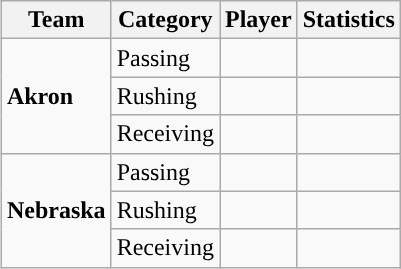<table class="wikitable" style="float: right;">
<tr>
<th>Team</th>
<th>Category</th>
<th>Player</th>
<th>Statistics</th>
</tr>
<tr>
<td rowspan=3><strong>Akron</strong></td>
<td>Passing</td>
<td></td>
<td></td>
</tr>
<tr>
<td>Rushing</td>
<td></td>
<td></td>
</tr>
<tr>
<td>Receiving</td>
<td></td>
<td></td>
</tr>
<tr>
<td rowspan=3><strong>Nebraska</strong></td>
<td>Passing</td>
<td></td>
<td></td>
</tr>
<tr>
<td>Rushing</td>
<td></td>
<td></td>
</tr>
<tr>
<td>Receiving</td>
<td></td>
<td></td>
</tr>
</table>
